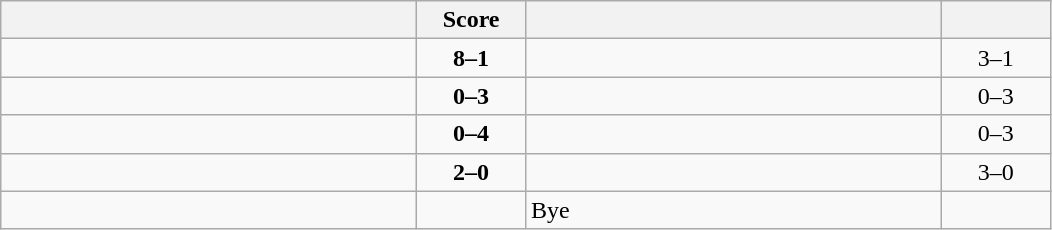<table class="wikitable" style="text-align: center; ">
<tr>
<th align="right" width="270"></th>
<th width="65">Score</th>
<th align="left" width="270"></th>
<th width="65"></th>
</tr>
<tr>
<td align="left"><strong></strong></td>
<td><strong>8–1</strong></td>
<td align="left"></td>
<td>3–1 <strong></strong></td>
</tr>
<tr>
<td align="left"></td>
<td><strong>0–3</strong></td>
<td align="left"><strong></strong></td>
<td>0–3 <strong></strong></td>
</tr>
<tr>
<td align="left"></td>
<td><strong>0–4</strong></td>
<td align="left"><strong></strong></td>
<td>0–3 <strong></strong></td>
</tr>
<tr>
<td align="left"><strong></strong></td>
<td><strong>2–0</strong></td>
<td align="left"></td>
<td>3–0 <strong></strong></td>
</tr>
<tr>
<td align="left"><strong></strong></td>
<td></td>
<td align="left">Bye</td>
<td></td>
</tr>
</table>
